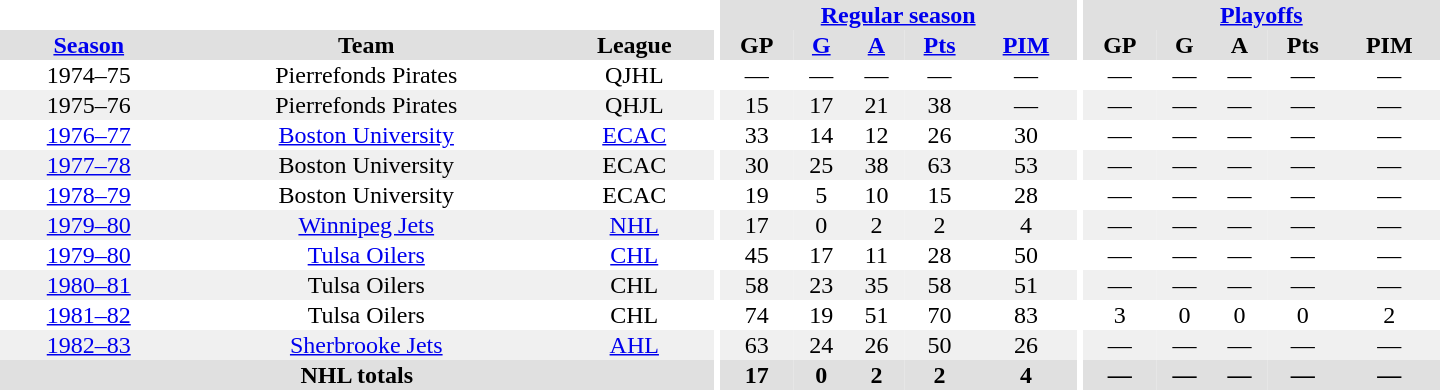<table border="0" cellpadding="1" cellspacing="0" style="text-align:center; width:60em">
<tr bgcolor="#e0e0e0">
<th colspan="3" bgcolor="#ffffff"></th>
<th rowspan="100" bgcolor="#ffffff"></th>
<th colspan="5"><a href='#'>Regular season</a></th>
<th rowspan="100" bgcolor="#ffffff"></th>
<th colspan="5"><a href='#'>Playoffs</a></th>
</tr>
<tr bgcolor="#e0e0e0">
<th><a href='#'>Season</a></th>
<th>Team</th>
<th>League</th>
<th>GP</th>
<th><a href='#'>G</a></th>
<th><a href='#'>A</a></th>
<th><a href='#'>Pts</a></th>
<th><a href='#'>PIM</a></th>
<th>GP</th>
<th>G</th>
<th>A</th>
<th>Pts</th>
<th>PIM</th>
</tr>
<tr>
<td>1974–75</td>
<td>Pierrefonds Pirates</td>
<td>QJHL</td>
<td>—</td>
<td>—</td>
<td>—</td>
<td>—</td>
<td>—</td>
<td>—</td>
<td>—</td>
<td>—</td>
<td>—</td>
<td>—</td>
</tr>
<tr bgcolor="#f0f0f0">
<td>1975–76</td>
<td>Pierrefonds Pirates</td>
<td>QHJL</td>
<td>15</td>
<td>17</td>
<td>21</td>
<td>38</td>
<td>—</td>
<td>—</td>
<td>—</td>
<td>—</td>
<td>—</td>
<td>—</td>
</tr>
<tr>
<td><a href='#'>1976–77</a></td>
<td><a href='#'>Boston University</a></td>
<td><a href='#'>ECAC</a></td>
<td>33</td>
<td>14</td>
<td>12</td>
<td>26</td>
<td>30</td>
<td>—</td>
<td>—</td>
<td>—</td>
<td>—</td>
<td>—</td>
</tr>
<tr bgcolor="#f0f0f0">
<td><a href='#'>1977–78</a></td>
<td>Boston University</td>
<td>ECAC</td>
<td>30</td>
<td>25</td>
<td>38</td>
<td>63</td>
<td>53</td>
<td>—</td>
<td>—</td>
<td>—</td>
<td>—</td>
<td>—</td>
</tr>
<tr>
<td><a href='#'>1978–79</a></td>
<td>Boston University</td>
<td>ECAC</td>
<td>19</td>
<td>5</td>
<td>10</td>
<td>15</td>
<td>28</td>
<td>—</td>
<td>—</td>
<td>—</td>
<td>—</td>
<td>—</td>
</tr>
<tr bgcolor="#f0f0f0">
<td><a href='#'>1979–80</a></td>
<td><a href='#'>Winnipeg Jets</a></td>
<td><a href='#'>NHL</a></td>
<td>17</td>
<td>0</td>
<td>2</td>
<td>2</td>
<td>4</td>
<td>—</td>
<td>—</td>
<td>—</td>
<td>—</td>
<td>—</td>
</tr>
<tr>
<td><a href='#'>1979–80</a></td>
<td><a href='#'>Tulsa Oilers</a></td>
<td><a href='#'>CHL</a></td>
<td>45</td>
<td>17</td>
<td>11</td>
<td>28</td>
<td>50</td>
<td>—</td>
<td>—</td>
<td>—</td>
<td>—</td>
<td>—</td>
</tr>
<tr bgcolor="#f0f0f0">
<td><a href='#'>1980–81</a></td>
<td>Tulsa Oilers</td>
<td>CHL</td>
<td>58</td>
<td>23</td>
<td>35</td>
<td>58</td>
<td>51</td>
<td>—</td>
<td>—</td>
<td>—</td>
<td>—</td>
<td>—</td>
</tr>
<tr>
<td><a href='#'>1981–82</a></td>
<td>Tulsa Oilers</td>
<td>CHL</td>
<td>74</td>
<td>19</td>
<td>51</td>
<td>70</td>
<td>83</td>
<td>3</td>
<td>0</td>
<td>0</td>
<td>0</td>
<td>2</td>
</tr>
<tr bgcolor="#f0f0f0">
<td><a href='#'>1982–83</a></td>
<td><a href='#'>Sherbrooke Jets</a></td>
<td><a href='#'>AHL</a></td>
<td>63</td>
<td>24</td>
<td>26</td>
<td>50</td>
<td>26</td>
<td>—</td>
<td>—</td>
<td>—</td>
<td>—</td>
<td>—</td>
</tr>
<tr bgcolor="#e0e0e0">
<th colspan="3">NHL totals</th>
<th>17</th>
<th>0</th>
<th>2</th>
<th>2</th>
<th>4</th>
<th>—</th>
<th>—</th>
<th>—</th>
<th>—</th>
<th>—</th>
</tr>
</table>
